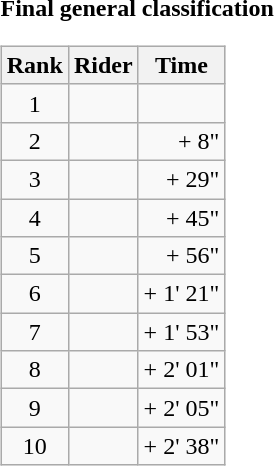<table>
<tr>
<td><strong>Final general classification</strong><br><table class="wikitable">
<tr>
<th scope="col">Rank</th>
<th scope="col">Rider</th>
<th scope="col">Time</th>
</tr>
<tr>
<td style="text-align:center;">1</td>
<td></td>
<td style="text-align:right;"></td>
</tr>
<tr>
<td style="text-align:center;">2</td>
<td></td>
<td style="text-align:right;">+ 8"</td>
</tr>
<tr>
<td style="text-align:center;">3</td>
<td></td>
<td style="text-align:right;">+ 29"</td>
</tr>
<tr>
<td style="text-align:center;">4</td>
<td></td>
<td style="text-align:right;">+ 45"</td>
</tr>
<tr>
<td style="text-align:center;">5</td>
<td></td>
<td style="text-align:right;">+ 56"</td>
</tr>
<tr>
<td style="text-align:center;">6</td>
<td></td>
<td style="text-align:right;">+ 1' 21"</td>
</tr>
<tr>
<td style="text-align:center;">7</td>
<td></td>
<td style="text-align:right;">+ 1' 53"</td>
</tr>
<tr>
<td style="text-align:center;">8</td>
<td></td>
<td style="text-align:right;">+ 2' 01"</td>
</tr>
<tr>
<td style="text-align:center;">9</td>
<td></td>
<td style="text-align:right;">+ 2' 05"</td>
</tr>
<tr>
<td style="text-align:center;">10</td>
<td></td>
<td style="text-align:right;">+ 2' 38"</td>
</tr>
</table>
</td>
</tr>
</table>
